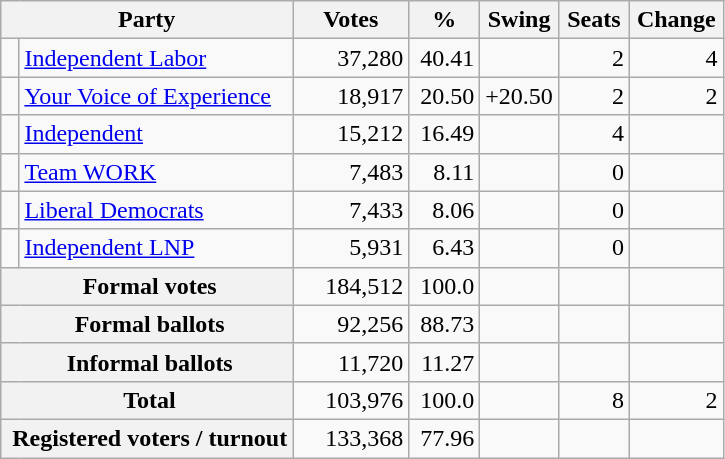<table class="wikitable" style="text-align:right; margin-bottom:0">
<tr>
<th style="width:10px" colspan=3>Party</th>
<th style="width:70px;">Votes</th>
<th style="width:40px;">%</th>
<th style="width:40px;">Swing</th>
<th style="width:40px;">Seats</th>
<th style="width:40px;">Change</th>
</tr>
<tr>
<td> </td>
<td style="text-align:left;" colspan="2"><a href='#'>Independent Labor</a></td>
<td style="width:70px;">37,280</td>
<td style="width:40px;">40.41</td>
<td style="width:45px;"></td>
<td style="width:40px;">2</td>
<td style="width:55px;"> 4</td>
</tr>
<tr>
<td> </td>
<td style="text-align:left;" colspan="2"><a href='#'>Your Voice of Experience</a></td>
<td style="width:70px;">18,917</td>
<td style="width:40px;">20.50</td>
<td style="width:45px;">+20.50</td>
<td style="width:40px;">2</td>
<td style="width:55px;"> 2</td>
</tr>
<tr>
<td> </td>
<td style="text-align:left;" colspan="2"><a href='#'>Independent</a></td>
<td style="width:70px;">15,212</td>
<td style="width:40px;">16.49</td>
<td style="width:45px;"></td>
<td style="width:40px;">4</td>
<td style="width:55px;"></td>
</tr>
<tr>
<td> </td>
<td style="text-align:left;" colspan="2"><a href='#'>Team WORK</a></td>
<td style="width:70px;">7,483</td>
<td style="width:40px;">8.11</td>
<td style="width:45px;"></td>
<td style="width:40px;">0</td>
<td style="width:55px;"></td>
</tr>
<tr>
<td> </td>
<td style="text-align:left;" colspan="2"><a href='#'>Liberal Democrats</a></td>
<td style="width:70px;">7,433</td>
<td style="width:40px;">8.06</td>
<td style="width:45px;"></td>
<td style="width:40px;">0</td>
<td style="width:55px;"></td>
</tr>
<tr>
<td> </td>
<td style="text-align:left;" colspan="2"><a href='#'>Independent LNP</a></td>
<td style="width:70px;">5,931</td>
<td style="width:40px;">6.43</td>
<td style="width:45px;"></td>
<td style="width:40px;">0</td>
<td style="width:55px;"></td>
</tr>
<tr>
<th colspan="3" rowspan="1"> Formal votes</th>
<td>184,512</td>
<td>100.0</td>
<td></td>
<td></td>
<td></td>
</tr>
<tr>
<th colspan="3" rowspan="1"> Formal ballots</th>
<td>92,256</td>
<td>88.73</td>
<td></td>
<td></td>
<td></td>
</tr>
<tr>
<th colspan="3" rowspan="1"> Informal ballots</th>
<td>11,720</td>
<td>11.27</td>
<td></td>
<td></td>
<td></td>
</tr>
<tr>
<th colspan="3" rowspan="1"> <strong>Total </strong></th>
<td>103,976</td>
<td>100.0</td>
<td></td>
<td>8</td>
<td> 2</td>
</tr>
<tr>
<th colspan="3" rowspan="1"> Registered voters / turnout</th>
<td>133,368</td>
<td>77.96</td>
<td></td>
<td></td>
<td></td>
</tr>
</table>
